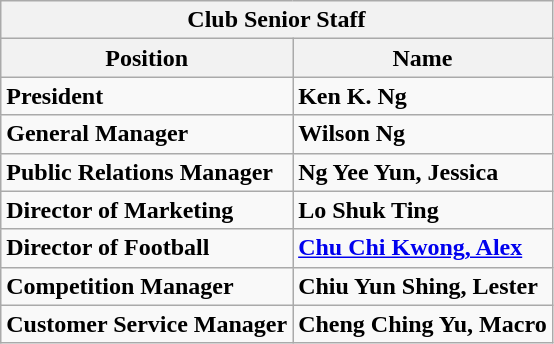<table class="wikitable">
<tr>
<th colspan=2>Club Senior Staff</th>
</tr>
<tr>
<th>Position</th>
<th>Name</th>
</tr>
<tr>
<td><strong>President</strong></td>
<td> <strong>Ken K. Ng</strong></td>
</tr>
<tr>
<td><strong>General Manager</strong></td>
<td> <strong>Wilson Ng</strong></td>
</tr>
<tr>
<td><strong>Public Relations Manager</strong></td>
<td> <strong>Ng Yee Yun, Jessica</strong></td>
</tr>
<tr>
<td><strong>Director of Marketing</strong></td>
<td> <strong>Lo Shuk Ting</strong></td>
</tr>
<tr>
<td><strong>Director of Football</strong></td>
<td> <strong><a href='#'>Chu Chi Kwong, Alex</a></strong></td>
</tr>
<tr>
<td><strong>Competition Manager</strong></td>
<td> <strong>Chiu Yun Shing, Lester</strong></td>
</tr>
<tr>
<td><strong>Customer Service Manager</strong></td>
<td> <strong>Cheng Ching Yu, Macro</strong></td>
</tr>
</table>
